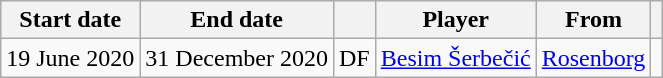<table class="wikitable" style="text-align:center;">
<tr>
<th>Start date</th>
<th>End date</th>
<th></th>
<th>Player</th>
<th>From</th>
<th></th>
</tr>
<tr>
<td>19 June 2020</td>
<td>31 December 2020</td>
<td>DF</td>
<td style="text-align:left"> <a href='#'>Besim Šerbečić</a></td>
<td style="text-align:left"> <a href='#'>Rosenborg</a></td>
<td></td>
</tr>
</table>
